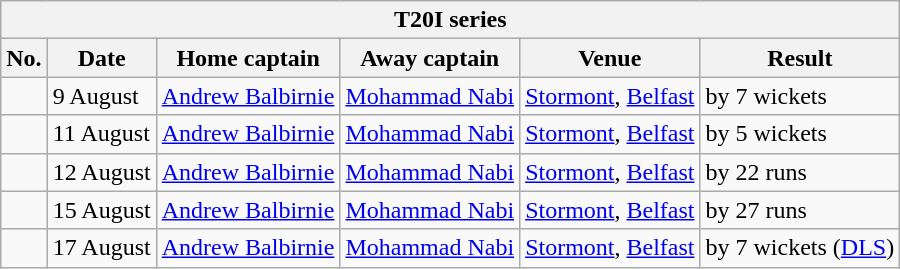<table class="wikitable">
<tr>
<th colspan="9">T20I series</th>
</tr>
<tr>
<th>No.</th>
<th>Date</th>
<th>Home captain</th>
<th>Away captain</th>
<th>Venue</th>
<th>Result</th>
</tr>
<tr>
<td></td>
<td>9 August</td>
<td><a href='#'>Andrew Balbirnie</a></td>
<td><a href='#'>Mohammad Nabi</a></td>
<td><a href='#'>Stormont</a>, <a href='#'>Belfast</a></td>
<td> by 7 wickets</td>
</tr>
<tr>
<td></td>
<td>11 August</td>
<td><a href='#'>Andrew Balbirnie</a></td>
<td><a href='#'>Mohammad Nabi</a></td>
<td><a href='#'>Stormont</a>, <a href='#'>Belfast</a></td>
<td> by 5 wickets</td>
</tr>
<tr>
<td></td>
<td>12 August</td>
<td><a href='#'>Andrew Balbirnie</a></td>
<td><a href='#'>Mohammad Nabi</a></td>
<td><a href='#'>Stormont</a>, <a href='#'>Belfast</a></td>
<td> by 22 runs</td>
</tr>
<tr>
<td></td>
<td>15 August</td>
<td><a href='#'>Andrew Balbirnie</a></td>
<td><a href='#'>Mohammad Nabi</a></td>
<td><a href='#'>Stormont</a>, <a href='#'>Belfast</a></td>
<td> by 27 runs</td>
</tr>
<tr>
<td></td>
<td>17 August</td>
<td><a href='#'>Andrew Balbirnie</a></td>
<td><a href='#'>Mohammad Nabi</a></td>
<td><a href='#'>Stormont</a>, <a href='#'>Belfast</a></td>
<td> by 7 wickets (<a href='#'>DLS</a>)</td>
</tr>
</table>
